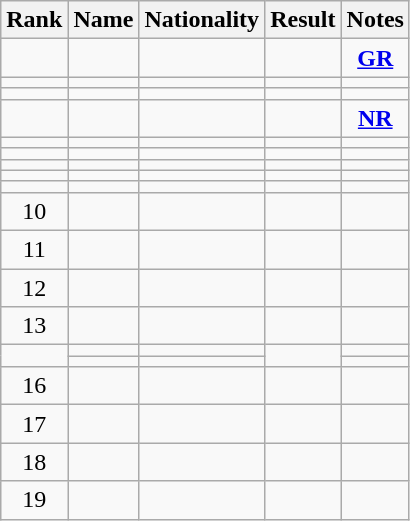<table class="wikitable sortable" style="text-align:center">
<tr>
<th>Rank</th>
<th>Name</th>
<th>Nationality</th>
<th>Result</th>
<th>Notes</th>
</tr>
<tr>
<td></td>
<td align=left></td>
<td align=left></td>
<td></td>
<td><strong><a href='#'>GR</a></strong></td>
</tr>
<tr>
<td></td>
<td align=left></td>
<td align=left></td>
<td></td>
<td></td>
</tr>
<tr>
<td></td>
<td align=left></td>
<td align=left></td>
<td></td>
<td></td>
</tr>
<tr>
<td></td>
<td align=left></td>
<td align=left></td>
<td></td>
<td><strong><a href='#'>NR</a></strong></td>
</tr>
<tr>
<td></td>
<td align=left></td>
<td align=left></td>
<td></td>
<td></td>
</tr>
<tr>
<td></td>
<td align=left></td>
<td align=left></td>
<td></td>
<td></td>
</tr>
<tr>
<td></td>
<td align=left></td>
<td align=left></td>
<td></td>
<td></td>
</tr>
<tr>
<td></td>
<td align=left></td>
<td align=left></td>
<td></td>
<td></td>
</tr>
<tr>
<td></td>
<td align=left></td>
<td align=left></td>
<td></td>
<td></td>
</tr>
<tr>
<td>10</td>
<td align=left></td>
<td align=left></td>
<td></td>
<td></td>
</tr>
<tr>
<td>11</td>
<td align=left></td>
<td align=left></td>
<td></td>
<td></td>
</tr>
<tr>
<td>12</td>
<td align=left></td>
<td align=left></td>
<td></td>
<td></td>
</tr>
<tr>
<td>13</td>
<td align=left></td>
<td align=left></td>
<td></td>
<td></td>
</tr>
<tr>
<td rowspan="2"></td>
<td align=left></td>
<td align=left></td>
<td rowspan="2"></td>
<td></td>
</tr>
<tr>
<td align=left></td>
<td align=left></td>
<td></td>
</tr>
<tr>
<td>16</td>
<td align=left></td>
<td align=left></td>
<td></td>
<td></td>
</tr>
<tr>
<td>17</td>
<td align=left></td>
<td align=left></td>
<td></td>
<td></td>
</tr>
<tr>
<td>18</td>
<td align=left></td>
<td align=left></td>
<td></td>
<td></td>
</tr>
<tr>
<td>19</td>
<td align=left></td>
<td align=left></td>
<td></td>
<td></td>
</tr>
</table>
